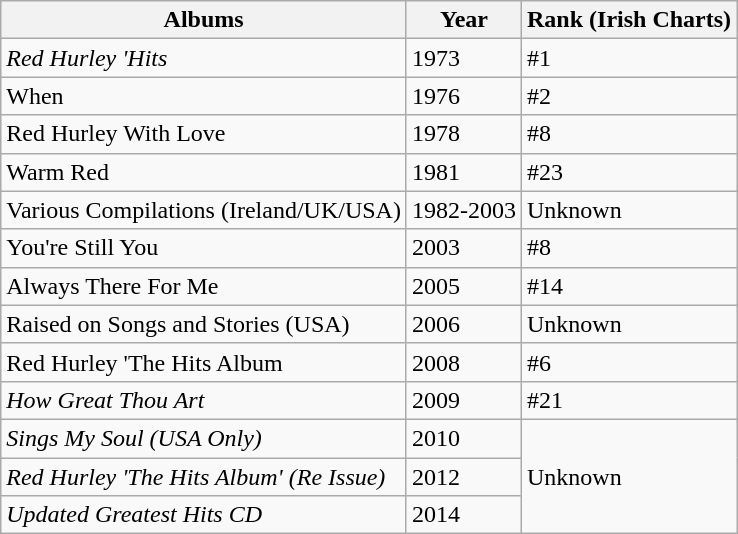<table class="wikitable">
<tr>
<th>Albums</th>
<th>Year</th>
<th>Rank (Irish Charts)</th>
</tr>
<tr>
<td><em>Red Hurley 'Hits<strong></td>
<td>1973</td>
<td>#1</td>
</tr>
<tr>
<td></em>When<em></td>
<td>1976</td>
<td>#2</td>
</tr>
<tr>
<td></em>Red Hurley With Love<em></td>
<td>1978</td>
<td>#8</td>
</tr>
<tr>
<td></em>Warm Red<em></td>
<td>1981</td>
<td>#23</td>
</tr>
<tr>
<td></em>Various Compilations (Ireland/UK/USA)<em></td>
<td>1982-2003</td>
<td>Unknown</td>
</tr>
<tr>
<td></em>You're Still You<em></td>
<td>2003</td>
<td>#8</td>
</tr>
<tr>
<td></em>Always There For Me<em></td>
<td>2005</td>
<td>#14</td>
</tr>
<tr>
<td></em>Raised on Songs and Stories (USA)<em></td>
<td>2006</td>
<td>Unknown</td>
</tr>
<tr>
<td></em>Red Hurley 'The Hits Album</strong></td>
<td>2008</td>
<td>#6</td>
</tr>
<tr>
<td><em>How Great Thou Art</em></td>
<td>2009</td>
<td>#21</td>
</tr>
<tr>
<td><em>Sings My Soul (USA Only)</em></td>
<td>2010</td>
<td rowspan="3">Unknown</td>
</tr>
<tr>
<td><em>Red Hurley 'The Hits Album' (Re Issue)</em></td>
<td>2012</td>
</tr>
<tr>
<td><em>Updated Greatest Hits CD</em></td>
<td>2014</td>
</tr>
</table>
